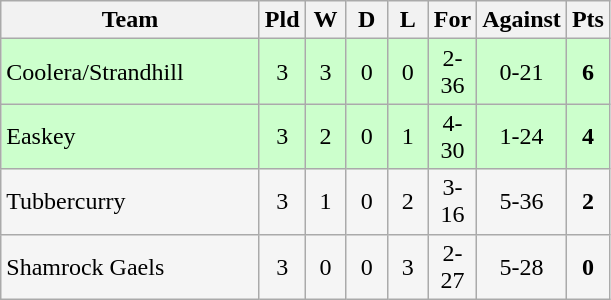<table class="wikitable">
<tr>
<th width=165>Team</th>
<th width=20>Pld</th>
<th width=20>W</th>
<th width=20>D</th>
<th width=20>L</th>
<th width=20>For</th>
<th width=20>Against</th>
<th width=20>Pts</th>
</tr>
<tr align=center style="background:#ccffcc;">
<td style="text-align:left;">Coolera/Strandhill</td>
<td>3</td>
<td>3</td>
<td>0</td>
<td>0</td>
<td>2-36</td>
<td>0-21</td>
<td><strong>6</strong></td>
</tr>
<tr align=center style="background:#ccffcc;">
<td style="text-align:left;">Easkey</td>
<td>3</td>
<td>2</td>
<td>0</td>
<td>1</td>
<td>4-30</td>
<td>1-24</td>
<td><strong>4</strong></td>
</tr>
<tr align=center style="background:#f5f5f5;">
<td style="text-align:left;">Tubbercurry</td>
<td>3</td>
<td>1</td>
<td>0</td>
<td>2</td>
<td>3-16</td>
<td>5-36</td>
<td><strong>2</strong></td>
</tr>
<tr align=center style="background:#f5f5f5;">
<td style="text-align:left;">Shamrock Gaels</td>
<td>3</td>
<td>0</td>
<td>0</td>
<td>3</td>
<td>2-27</td>
<td>5-28</td>
<td><strong>0</strong></td>
</tr>
</table>
